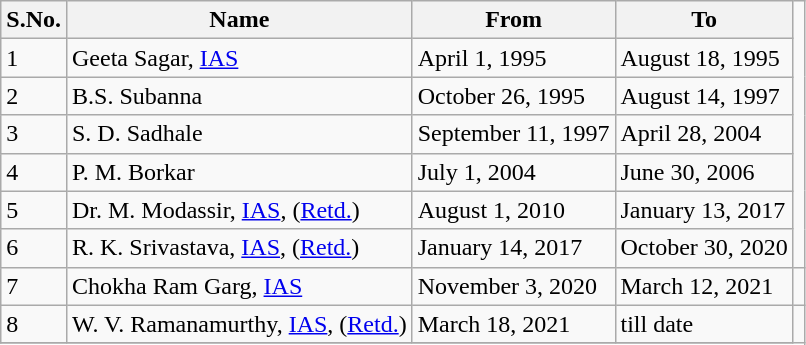<table class="wikitable sortable plainrowheaders" style="font-size: 100%">
<tr>
<th scope="col">S.No.</th>
<th scope="col">Name</th>
<th scope="col">From</th>
<th scope="col">To</th>
</tr>
<tr>
<td>1</td>
<td>Geeta Sagar, <a href='#'>IAS</a></td>
<td>April 1, 1995</td>
<td>August 18, 1995</td>
</tr>
<tr>
<td>2</td>
<td>B.S. Subanna</td>
<td>October 26, 1995</td>
<td>August 14, 1997</td>
</tr>
<tr>
<td>3</td>
<td>S. D. Sadhale</td>
<td>September 11, 1997</td>
<td>April 28, 2004</td>
</tr>
<tr>
<td>4</td>
<td>P. M. Borkar</td>
<td>July 1, 2004</td>
<td>June 30, 2006</td>
</tr>
<tr>
<td>5</td>
<td>Dr. M. Modassir, <a href='#'>IAS</a>, (<a href='#'>Retd.</a>)</td>
<td>August 1, 2010</td>
<td>January 13, 2017</td>
</tr>
<tr>
<td>6</td>
<td>R. K. Srivastava, <a href='#'>IAS</a>, (<a href='#'>Retd.</a>)</td>
<td>January 14, 2017</td>
<td>October 30, 2020</td>
</tr>
<tr>
<td>7</td>
<td>Chokha Ram Garg, <a href='#'>IAS</a></td>
<td>November 3, 2020</td>
<td>March 12, 2021</td>
<td></td>
</tr>
<tr>
<td>8</td>
<td>W. V. Ramanamurthy, <a href='#'>IAS</a>, (<a href='#'>Retd.</a>)</td>
<td>March 18, 2021</td>
<td>till date</td>
</tr>
<tr>
</tr>
</table>
